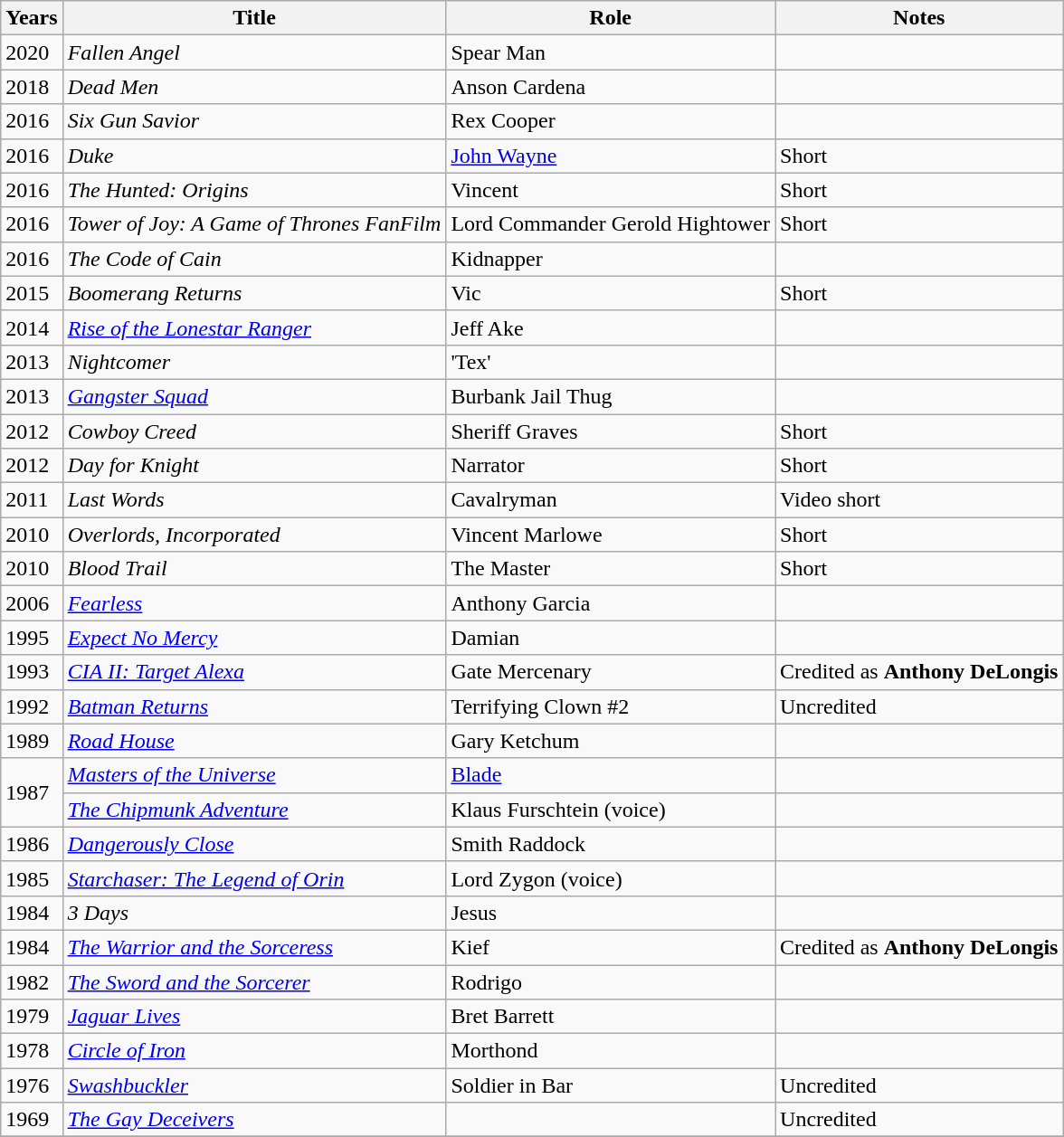<table class="wikitable">
<tr>
<th>Years</th>
<th>Title</th>
<th>Role</th>
<th>Notes</th>
</tr>
<tr>
<td>2020</td>
<td><em>Fallen Angel</em></td>
<td>Spear Man</td>
<td></td>
</tr>
<tr>
<td>2018</td>
<td><em>Dead Men</em></td>
<td>Anson Cardena</td>
<td></td>
</tr>
<tr>
<td>2016</td>
<td><em>Six Gun Savior</em></td>
<td>Rex Cooper</td>
<td></td>
</tr>
<tr>
<td>2016</td>
<td><em>Duke</em></td>
<td><a href='#'>John Wayne</a></td>
<td>Short</td>
</tr>
<tr>
<td>2016</td>
<td><em>The Hunted: Origins</em></td>
<td>Vincent</td>
<td>Short</td>
</tr>
<tr>
<td>2016</td>
<td><em>Tower of Joy: A Game of Thrones FanFilm</em></td>
<td>Lord Commander Gerold Hightower</td>
<td>Short</td>
</tr>
<tr>
<td>2016</td>
<td><em>The Code of Cain</em></td>
<td>Kidnapper</td>
<td></td>
</tr>
<tr>
<td>2015</td>
<td><em>Boomerang Returns</em></td>
<td>Vic</td>
<td>Short</td>
</tr>
<tr>
<td>2014</td>
<td><em><a href='#'>Rise of the Lonestar Ranger</a></em></td>
<td>Jeff Ake</td>
<td></td>
</tr>
<tr>
<td>2013</td>
<td><em>Nightcomer</em></td>
<td>'Tex'</td>
<td></td>
</tr>
<tr>
<td>2013</td>
<td><em><a href='#'>Gangster Squad</a></em></td>
<td>Burbank Jail Thug</td>
<td></td>
</tr>
<tr>
<td>2012</td>
<td><em>Cowboy Creed</em></td>
<td>Sheriff Graves</td>
<td>Short</td>
</tr>
<tr>
<td>2012</td>
<td><em>Day for Knight</em></td>
<td>Narrator</td>
<td>Short</td>
</tr>
<tr>
<td>2011</td>
<td><em>Last Words</em></td>
<td>Cavalryman</td>
<td>Video short</td>
</tr>
<tr>
<td>2010</td>
<td><em>Overlords, Incorporated</em></td>
<td>Vincent Marlowe</td>
<td>Short</td>
</tr>
<tr>
<td>2010</td>
<td><em>Blood Trail</em></td>
<td>The Master</td>
<td>Short</td>
</tr>
<tr>
<td>2006</td>
<td><em><a href='#'>Fearless</a></em></td>
<td>Anthony Garcia</td>
<td></td>
</tr>
<tr>
<td>1995</td>
<td><em><a href='#'>Expect No Mercy</a></em></td>
<td>Damian</td>
<td></td>
</tr>
<tr>
<td>1993</td>
<td><em><a href='#'>CIA II: Target Alexa</a></em></td>
<td>Gate Mercenary</td>
<td>Credited as <strong>Anthony DeLongis</strong></td>
</tr>
<tr>
<td>1992</td>
<td><em><a href='#'>Batman Returns</a></em></td>
<td>Terrifying Clown #2</td>
<td>Uncredited</td>
</tr>
<tr>
<td>1989</td>
<td><em><a href='#'>Road House</a></em></td>
<td>Gary Ketchum</td>
<td></td>
</tr>
<tr>
<td rowspan="2">1987</td>
<td><em><a href='#'>Masters of the Universe</a></em></td>
<td><a href='#'>Blade</a></td>
<td></td>
</tr>
<tr>
<td><em><a href='#'>The Chipmunk Adventure</a></em></td>
<td>Klaus Furschtein (voice)</td>
<td></td>
</tr>
<tr>
<td>1986</td>
<td><em><a href='#'>Dangerously Close</a></em></td>
<td>Smith Raddock</td>
<td></td>
</tr>
<tr>
<td>1985</td>
<td><em><a href='#'>Starchaser: The Legend of Orin</a></em></td>
<td>Lord Zygon (voice)</td>
<td></td>
</tr>
<tr>
<td>1984</td>
<td><em>3 Days</em></td>
<td>Jesus</td>
<td></td>
</tr>
<tr>
<td>1984</td>
<td><em><a href='#'>The Warrior and the Sorceress</a></em></td>
<td>Kief</td>
<td>Credited as <strong>Anthony DeLongis</strong></td>
</tr>
<tr>
<td>1982</td>
<td><em><a href='#'>The Sword and the Sorcerer</a></em></td>
<td>Rodrigo</td>
<td></td>
</tr>
<tr>
<td>1979</td>
<td><em><a href='#'>Jaguar Lives</a></em></td>
<td>Bret Barrett</td>
<td></td>
</tr>
<tr>
<td>1978</td>
<td><em><a href='#'>Circle of Iron</a></em></td>
<td>Morthond</td>
<td></td>
</tr>
<tr>
<td>1976</td>
<td><em><a href='#'>Swashbuckler</a></em></td>
<td>Soldier in Bar</td>
<td>Uncredited</td>
</tr>
<tr>
<td>1969</td>
<td><em><a href='#'>The Gay Deceivers</a></em></td>
<td></td>
<td>Uncredited</td>
</tr>
<tr>
</tr>
</table>
